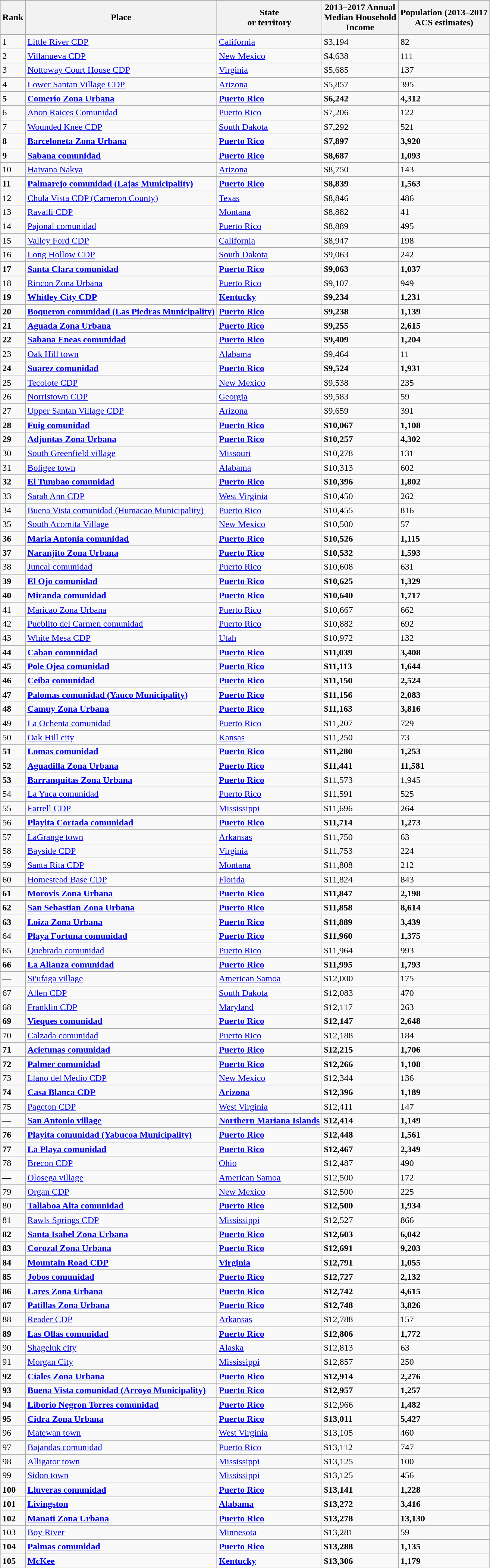<table class="wikitable sortable" style="margin-left:auto;margin-right:auto;text-align: left">
<tr>
</tr>
<tr>
<th data-sort-type="number">Rank</th>
<th>Place</th>
<th>State <br>or territory</th>
<th>2013–2017 Annual<br>Median Household<br> Income</th>
<th>Population (2013–2017<br> ACS estimates)</th>
</tr>
<tr>
<td>1</td>
<td><a href='#'>Little River CDP</a></td>
<td><a href='#'>California</a></td>
<td>$3,194</td>
<td>82</td>
</tr>
<tr>
<td>2</td>
<td><a href='#'>Villanueva CDP</a></td>
<td><a href='#'>New Mexico</a></td>
<td>$4,638</td>
<td>111</td>
</tr>
<tr>
<td>3</td>
<td><a href='#'>Nottoway Court House CDP</a></td>
<td><a href='#'>Virginia</a></td>
<td>$5,685</td>
<td>137</td>
</tr>
<tr>
<td>4</td>
<td><a href='#'>Lower Santan Village CDP</a></td>
<td><a href='#'>Arizona</a></td>
<td>$5,857</td>
<td>395</td>
</tr>
<tr>
<td><strong>5</strong></td>
<td><strong><a href='#'>Comerío Zona Urbana</a></strong></td>
<td><strong><a href='#'>Puerto Rico</a></strong></td>
<td><strong>$6,242</strong></td>
<td><strong>4,312</strong></td>
</tr>
<tr>
<td>6</td>
<td><a href='#'>Anon Raices Comunidad</a></td>
<td><a href='#'>Puerto Rico</a></td>
<td>$7,206</td>
<td>122</td>
</tr>
<tr>
<td>7</td>
<td><a href='#'>Wounded Knee CDP</a></td>
<td><a href='#'>South Dakota</a></td>
<td>$7,292</td>
<td>521</td>
</tr>
<tr>
<td><strong>8</strong></td>
<td><strong><a href='#'>Barceloneta Zona Urbana</a></strong></td>
<td><strong><a href='#'>Puerto Rico</a></strong></td>
<td><strong>$7,897</strong></td>
<td><strong>3,920</strong></td>
</tr>
<tr>
<td><strong>9</strong></td>
<td><strong><a href='#'>Sabana comunidad</a></strong></td>
<td><strong><a href='#'>Puerto Rico</a></strong></td>
<td><strong>$8,687</strong></td>
<td><strong>1,093</strong></td>
</tr>
<tr>
<td>10</td>
<td><a href='#'>Haivana Nakya</a></td>
<td><a href='#'>Arizona</a></td>
<td>$8,750</td>
<td>143</td>
</tr>
<tr>
<td><strong>11</strong></td>
<td><strong><a href='#'>Palmarejo comunidad (Lajas Municipality)</a></strong></td>
<td><strong><a href='#'>Puerto Rico</a></strong></td>
<td><strong>$8,839</strong></td>
<td><strong>1,563</strong></td>
</tr>
<tr>
<td>12</td>
<td><a href='#'>Chula Vista CDP (Cameron County)</a></td>
<td><a href='#'>Texas</a></td>
<td>$8,846</td>
<td>486</td>
</tr>
<tr>
<td>13</td>
<td><a href='#'>Ravalli CDP</a></td>
<td><a href='#'>Montana</a></td>
<td>$8,882</td>
<td>41</td>
</tr>
<tr>
<td>14</td>
<td><a href='#'>Pajonal comunidad</a></td>
<td><a href='#'>Puerto Rico</a></td>
<td>$8,889</td>
<td>495</td>
</tr>
<tr>
<td>15</td>
<td><a href='#'>Valley Ford CDP</a></td>
<td><a href='#'>California</a></td>
<td>$8,947</td>
<td>198</td>
</tr>
<tr>
<td>16</td>
<td><a href='#'>Long Hollow CDP</a></td>
<td><a href='#'>South Dakota</a></td>
<td>$9,063</td>
<td>242</td>
</tr>
<tr>
<td><strong>17</strong></td>
<td><strong><a href='#'>Santa Clara comunidad</a></strong></td>
<td><strong><a href='#'>Puerto Rico</a></strong></td>
<td><strong>$9,063</strong></td>
<td><strong>1,037</strong></td>
</tr>
<tr>
<td>18</td>
<td><a href='#'>Rincon Zona Urbana</a></td>
<td><a href='#'>Puerto Rico</a></td>
<td>$9,107</td>
<td>949</td>
</tr>
<tr>
<td><strong>19</strong></td>
<td><strong><a href='#'>Whitley City CDP</a></strong></td>
<td><strong><a href='#'>Kentucky</a></strong></td>
<td><strong>$9,234</strong></td>
<td><strong>1,231</strong></td>
</tr>
<tr>
<td><strong>20</strong></td>
<td><strong><a href='#'>Boqueron comunidad (Las Piedras Municipality)</a></strong></td>
<td><strong><a href='#'>Puerto Rico</a></strong></td>
<td><strong>$9,238</strong></td>
<td><strong>1,139</strong></td>
</tr>
<tr>
<td><strong>21</strong></td>
<td><strong><a href='#'>Aguada Zona Urbana</a></strong></td>
<td><strong><a href='#'>Puerto Rico</a></strong></td>
<td><strong>$9,255</strong></td>
<td><strong>2,615</strong></td>
</tr>
<tr>
<td><strong>22</strong></td>
<td><strong><a href='#'>Sabana Eneas comunidad</a></strong></td>
<td><strong><a href='#'>Puerto Rico</a></strong></td>
<td><strong>$9,409</strong></td>
<td><strong>1,204</strong></td>
</tr>
<tr>
<td>23</td>
<td><a href='#'>Oak Hill town</a></td>
<td><a href='#'>Alabama</a></td>
<td>$9,464</td>
<td>11</td>
</tr>
<tr>
<td><strong>24</strong></td>
<td><strong><a href='#'>Suarez comunidad</a></strong></td>
<td><strong><a href='#'>Puerto Rico</a></strong></td>
<td><strong>$9,524</strong></td>
<td><strong>1,931</strong></td>
</tr>
<tr>
<td>25</td>
<td><a href='#'>Tecolote CDP</a></td>
<td><a href='#'>New Mexico</a></td>
<td>$9,538</td>
<td>235</td>
</tr>
<tr>
<td>26</td>
<td><a href='#'>Norristown CDP</a></td>
<td><a href='#'>Georgia</a></td>
<td>$9,583</td>
<td>59</td>
</tr>
<tr>
<td>27</td>
<td><a href='#'>Upper Santan Village CDP</a></td>
<td><a href='#'>Arizona</a></td>
<td>$9,659</td>
<td>391</td>
</tr>
<tr>
<td><strong>28</strong></td>
<td><strong><a href='#'>Fuig comunidad</a></strong></td>
<td><strong><a href='#'>Puerto Rico</a></strong></td>
<td><strong>$10,067</strong></td>
<td><strong>1,108</strong></td>
</tr>
<tr>
<td><strong>29</strong></td>
<td><strong><a href='#'>Adjuntas Zona Urbana</a></strong></td>
<td><strong><a href='#'>Puerto Rico</a></strong></td>
<td><strong>$10,257</strong></td>
<td><strong>4,302</strong></td>
</tr>
<tr>
<td>30</td>
<td><a href='#'>South Greenfield village</a></td>
<td><a href='#'>Missouri</a></td>
<td>$10,278</td>
<td>131</td>
</tr>
<tr>
<td>31</td>
<td><a href='#'>Boligee town</a></td>
<td><a href='#'>Alabama</a></td>
<td>$10,313</td>
<td>602</td>
</tr>
<tr>
<td><strong>32</strong></td>
<td><strong><a href='#'>El Tumbao comunidad</a></strong></td>
<td><strong><a href='#'>Puerto Rico</a></strong></td>
<td><strong>$10,396</strong></td>
<td><strong>1,802</strong></td>
</tr>
<tr>
<td>33</td>
<td><a href='#'>Sarah Ann CDP</a></td>
<td><a href='#'>West Virginia</a></td>
<td>$10,450</td>
<td>262</td>
</tr>
<tr>
<td>34</td>
<td><a href='#'>Buena Vista comunidad (Humacao Municipality)</a></td>
<td><a href='#'>Puerto Rico</a></td>
<td>$10,455</td>
<td>816</td>
</tr>
<tr>
<td>35</td>
<td><a href='#'>South Acomita Village</a></td>
<td><a href='#'>New Mexico</a></td>
<td>$10,500</td>
<td>57</td>
</tr>
<tr>
<td><strong>36</strong></td>
<td><strong><a href='#'>Maria Antonia comunidad</a></strong></td>
<td><strong><a href='#'>Puerto Rico</a></strong></td>
<td><strong>$10,526</strong></td>
<td><strong>1,115</strong></td>
</tr>
<tr>
<td><strong>37</strong></td>
<td><strong><a href='#'>Naranjito Zona Urbana</a></strong></td>
<td><strong><a href='#'>Puerto Rico</a></strong></td>
<td><strong>$10,532</strong></td>
<td><strong>1,593</strong></td>
</tr>
<tr>
<td>38</td>
<td><a href='#'>Juncal comunidad</a></td>
<td><a href='#'>Puerto Rico</a></td>
<td>$10,608</td>
<td>631</td>
</tr>
<tr>
<td><strong>39</strong></td>
<td><strong><a href='#'>El Ojo comunidad</a></strong></td>
<td><strong><a href='#'>Puerto Rico</a></strong></td>
<td><strong>$10,625</strong></td>
<td><strong>1,329</strong></td>
</tr>
<tr>
<td><strong>40</strong></td>
<td><strong><a href='#'>Miranda comunidad</a></strong></td>
<td><strong><a href='#'>Puerto Rico</a></strong></td>
<td><strong>$10,640</strong></td>
<td><strong>1,717</strong></td>
</tr>
<tr>
<td>41</td>
<td><a href='#'>Maricao Zona Urbana</a></td>
<td><a href='#'>Puerto Rico</a></td>
<td>$10,667</td>
<td>662</td>
</tr>
<tr>
<td>42</td>
<td><a href='#'>Pueblito del Carmen comunidad</a></td>
<td><a href='#'>Puerto Rico</a></td>
<td>$10,882</td>
<td>692</td>
</tr>
<tr>
<td>43</td>
<td><a href='#'>White Mesa CDP</a></td>
<td><a href='#'>Utah</a></td>
<td>$10,972</td>
<td>132</td>
</tr>
<tr>
<td><strong>44</strong></td>
<td><strong><a href='#'>Caban comunidad</a></strong></td>
<td><strong><a href='#'>Puerto Rico</a></strong></td>
<td><strong>$11,039</strong></td>
<td><strong>3,408</strong></td>
</tr>
<tr>
<td><strong>45</strong></td>
<td><strong><a href='#'>Pole Ojea comunidad</a></strong></td>
<td><strong><a href='#'>Puerto Rico</a></strong></td>
<td><strong>$11,113</strong></td>
<td><strong>1,644</strong></td>
</tr>
<tr>
<td><strong>46</strong></td>
<td><strong><a href='#'>Ceiba comunidad</a></strong></td>
<td><strong><a href='#'>Puerto Rico</a></strong></td>
<td><strong>$11,150</strong></td>
<td><strong>2,524</strong></td>
</tr>
<tr>
<td><strong>47</strong></td>
<td><strong><a href='#'>Palomas comunidad (Yauco Municipality)</a></strong></td>
<td><strong><a href='#'>Puerto Rico</a></strong></td>
<td><strong>$11,156</strong></td>
<td><strong>2,083</strong></td>
</tr>
<tr>
<td><strong>48</strong></td>
<td><strong><a href='#'>Camuy Zona Urbana</a></strong></td>
<td><strong><a href='#'>Puerto Rico</a></strong></td>
<td><strong>$11,163</strong></td>
<td><strong>3,816</strong></td>
</tr>
<tr>
<td>49</td>
<td><a href='#'>La Ochenta comunidad</a></td>
<td><a href='#'>Puerto Rico</a></td>
<td>$11,207</td>
<td>729</td>
</tr>
<tr>
<td>50</td>
<td><a href='#'>Oak Hill city</a></td>
<td><a href='#'>Kansas</a></td>
<td>$11,250</td>
<td>73</td>
</tr>
<tr>
<td><strong>51</strong></td>
<td><strong><a href='#'>Lomas comunidad</a></strong></td>
<td><strong><a href='#'>Puerto Rico</a></strong></td>
<td><strong>$11,280</strong></td>
<td><strong>1,253</strong></td>
</tr>
<tr>
<td><strong>52</strong></td>
<td><strong><a href='#'>Aguadilla Zona Urbana</a></strong></td>
<td><strong><a href='#'>Puerto Rico</a></strong></td>
<td><strong>$11,441</strong></td>
<td><strong>11,581</strong></td>
</tr>
<tr>
<td><strong>53</strong></td>
<td><strong><a href='#'>Barranquitas Zona Urbana</a></strong></td>
<td><strong><a href='#'>Puerto Rico</a></strong></td>
<td>$11,573</td>
<td>1,945</td>
</tr>
<tr>
<td>54</td>
<td><a href='#'>La Yuca comunidad</a></td>
<td><a href='#'>Puerto Rico</a></td>
<td>$11,591</td>
<td>525</td>
</tr>
<tr>
<td>55</td>
<td><a href='#'>Farrell CDP</a></td>
<td><a href='#'>Mississippi</a></td>
<td>$11,696</td>
<td>264</td>
</tr>
<tr>
<td>56</td>
<td><strong><a href='#'>Playita Cortada comunidad</a></strong></td>
<td><strong><a href='#'>Puerto Rico</a></strong></td>
<td><strong>$11,714</strong></td>
<td><strong>1,273</strong></td>
</tr>
<tr>
<td>57</td>
<td><a href='#'>LaGrange town</a></td>
<td><a href='#'>Arkansas</a></td>
<td>$11,750</td>
<td>63</td>
</tr>
<tr>
<td>58</td>
<td><a href='#'>Bayside CDP</a></td>
<td><a href='#'>Virginia</a></td>
<td>$11,753</td>
<td>224</td>
</tr>
<tr>
<td>59</td>
<td><a href='#'>Santa Rita CDP</a></td>
<td><a href='#'>Montana</a></td>
<td>$11,808</td>
<td>212</td>
</tr>
<tr>
<td>60</td>
<td><a href='#'>Homestead Base CDP</a></td>
<td><a href='#'>Florida</a></td>
<td>$11,824</td>
<td>843</td>
</tr>
<tr>
<td><strong>61</strong></td>
<td><strong><a href='#'>Morovis Zona Urbana</a></strong></td>
<td><strong><a href='#'>Puerto Rico</a></strong></td>
<td><strong>$11,847</strong></td>
<td><strong>2,198</strong></td>
</tr>
<tr>
<td><strong>62</strong></td>
<td><strong><a href='#'>San Sebastian Zona Urbana</a></strong></td>
<td><strong><a href='#'>Puerto Rico</a></strong></td>
<td><strong>$11,858</strong></td>
<td><strong>8,614</strong></td>
</tr>
<tr>
<td><strong>63</strong></td>
<td><strong><a href='#'>Loiza Zona Urbana</a></strong></td>
<td><strong><a href='#'>Puerto Rico</a></strong></td>
<td><strong>$11,889</strong></td>
<td><strong>3,439</strong></td>
</tr>
<tr>
<td>64</td>
<td><strong><a href='#'>Playa Fortuna comunidad</a></strong></td>
<td><strong><a href='#'>Puerto Rico</a></strong></td>
<td><strong>$11,960</strong></td>
<td><strong>1,375</strong></td>
</tr>
<tr>
<td>65</td>
<td><a href='#'>Quebrada comunidad</a></td>
<td><a href='#'>Puerto Rico</a></td>
<td>$11,964</td>
<td>993</td>
</tr>
<tr>
<td><strong>66</strong></td>
<td><strong><a href='#'>La Alianza comunidad</a></strong></td>
<td><strong><a href='#'>Puerto Rico</a></strong></td>
<td><strong>$11,995</strong></td>
<td><strong>1,793</strong></td>
</tr>
<tr>
<td>—</td>
<td><a href='#'>Si'ufaga village</a></td>
<td><a href='#'>American Samoa</a></td>
<td>$12,000</td>
<td>175</td>
</tr>
<tr>
<td>67</td>
<td><a href='#'>Allen CDP</a></td>
<td><a href='#'>South Dakota</a></td>
<td>$12,083</td>
<td>470</td>
</tr>
<tr>
<td>68</td>
<td><a href='#'>Franklin CDP</a></td>
<td><a href='#'>Maryland</a></td>
<td>$12,117</td>
<td>263</td>
</tr>
<tr>
<td><strong>69</strong></td>
<td><strong><a href='#'>Vieques comunidad</a></strong></td>
<td><strong><a href='#'>Puerto Rico</a></strong></td>
<td><strong>$12,147</strong></td>
<td><strong>2,648</strong></td>
</tr>
<tr>
<td>70</td>
<td><a href='#'>Calzada comunidad</a></td>
<td><a href='#'>Puerto Rico</a></td>
<td>$12,188</td>
<td>184</td>
</tr>
<tr>
<td><strong>71</strong></td>
<td><strong><a href='#'>Acietunas comunidad</a></strong></td>
<td><strong><a href='#'>Puerto Rico</a></strong></td>
<td><strong>$12,215</strong></td>
<td><strong>1,706</strong></td>
</tr>
<tr>
<td><strong>72</strong></td>
<td><strong><a href='#'>Palmer comunidad</a></strong></td>
<td><strong><a href='#'>Puerto Rico</a></strong></td>
<td><strong>$12,266</strong></td>
<td><strong>1,108</strong></td>
</tr>
<tr>
<td>73</td>
<td><a href='#'>Llano del Medio CDP</a></td>
<td><a href='#'>New Mexico</a></td>
<td>$12,344</td>
<td>136</td>
</tr>
<tr>
<td><strong>74</strong></td>
<td><strong><a href='#'>Casa Blanca CDP</a></strong></td>
<td><strong><a href='#'>Arizona</a></strong></td>
<td><strong>$12,396</strong></td>
<td><strong>1,189</strong></td>
</tr>
<tr>
<td>75</td>
<td><a href='#'>Pageton CDP</a></td>
<td><a href='#'>West Virginia</a></td>
<td>$12,411</td>
<td>147</td>
</tr>
<tr>
<td><strong>—</strong></td>
<td><strong><a href='#'>San Antonio village</a></strong></td>
<td><strong><a href='#'>Northern Mariana Islands</a></strong></td>
<td><strong>$12,414</strong></td>
<td><strong>1,149</strong></td>
</tr>
<tr>
<td><strong>76</strong></td>
<td><strong><a href='#'>Playita comunidad (Yabucoa Municipality)</a></strong></td>
<td><strong><a href='#'>Puerto Rico</a></strong></td>
<td><strong>$12,448</strong></td>
<td><strong>1,561</strong></td>
</tr>
<tr>
<td><strong>77</strong></td>
<td><strong><a href='#'>La Playa comunidad</a></strong></td>
<td><strong><a href='#'>Puerto Rico</a></strong></td>
<td><strong>$12,467</strong></td>
<td><strong>2,349</strong></td>
</tr>
<tr>
<td>78</td>
<td><a href='#'>Brecon CDP</a></td>
<td><a href='#'>Ohio</a></td>
<td>$12,487</td>
<td>490</td>
</tr>
<tr>
<td>—</td>
<td><a href='#'>Olosega village</a></td>
<td><a href='#'>American Samoa</a></td>
<td>$12,500</td>
<td>172</td>
</tr>
<tr>
<td>79</td>
<td><a href='#'>Organ CDP</a></td>
<td><a href='#'>New Mexico</a></td>
<td>$12,500</td>
<td>225</td>
</tr>
<tr>
<td>80</td>
<td><strong><a href='#'>Tallaboa Alta comunidad</a></strong></td>
<td><strong><a href='#'>Puerto Rico</a></strong></td>
<td><strong>$12,500</strong></td>
<td><strong>1,934</strong></td>
</tr>
<tr>
<td>81</td>
<td><a href='#'>Rawls Springs CDP</a></td>
<td><a href='#'>Mississippi</a></td>
<td>$12,527</td>
<td>866</td>
</tr>
<tr>
<td><strong>82</strong></td>
<td><strong><a href='#'>Santa Isabel Zona Urbana</a></strong></td>
<td><strong><a href='#'>Puerto Rico</a></strong></td>
<td><strong>$12,603</strong></td>
<td><strong>6,042</strong></td>
</tr>
<tr>
<td><strong>83</strong></td>
<td><strong><a href='#'>Corozal Zona Urbana</a></strong></td>
<td><strong><a href='#'>Puerto Rico</a></strong></td>
<td><strong>$12,691</strong></td>
<td><strong>9,203</strong></td>
</tr>
<tr>
<td><strong>84</strong></td>
<td><strong><a href='#'>Mountain Road CDP</a></strong></td>
<td><strong><a href='#'>Virginia</a></strong></td>
<td><strong>$12,791</strong></td>
<td><strong>1,055</strong></td>
</tr>
<tr>
<td><strong>85</strong></td>
<td><strong><a href='#'>Jobos comunidad</a></strong></td>
<td><strong><a href='#'>Puerto Rico</a></strong></td>
<td><strong>$12,727</strong></td>
<td><strong>2,132</strong></td>
</tr>
<tr>
<td><strong>86</strong></td>
<td><strong><a href='#'>Lares Zona Urbana</a></strong></td>
<td><strong><a href='#'>Puerto Rico</a></strong></td>
<td><strong>$12,742</strong></td>
<td><strong>4,615</strong></td>
</tr>
<tr>
<td><strong>87</strong></td>
<td><strong><a href='#'>Patillas Zona Urbana</a></strong></td>
<td><strong><a href='#'>Puerto Rico</a></strong></td>
<td><strong>$12,748</strong></td>
<td><strong>3,826</strong></td>
</tr>
<tr>
<td>88</td>
<td><a href='#'>Reader CDP</a></td>
<td><a href='#'>Arkansas</a></td>
<td>$12,788</td>
<td>157</td>
</tr>
<tr>
<td><strong>89</strong></td>
<td><strong><a href='#'>Las Ollas comunidad</a></strong></td>
<td><strong><a href='#'>Puerto Rico</a></strong></td>
<td><strong>$12,806</strong></td>
<td><strong>1,772</strong></td>
</tr>
<tr>
<td>90</td>
<td><a href='#'>Shageluk city</a></td>
<td><a href='#'>Alaska</a></td>
<td>$12,813</td>
<td>63</td>
</tr>
<tr>
<td>91</td>
<td><a href='#'>Morgan City</a></td>
<td><a href='#'>Mississippi</a></td>
<td>$12,857</td>
<td>250</td>
</tr>
<tr>
<td><strong>92</strong></td>
<td><strong><a href='#'>Ciales Zona Urbana</a></strong></td>
<td><strong><a href='#'>Puerto Rico</a></strong></td>
<td><strong>$12,914</strong></td>
<td><strong>2,276</strong></td>
</tr>
<tr>
<td><strong>93</strong></td>
<td><strong><a href='#'>Buena Vista comunidad (Arroyo Municipality)</a></strong></td>
<td><strong><a href='#'>Puerto Rico</a></strong></td>
<td><strong>$12,957</strong></td>
<td><strong>1,257</strong></td>
</tr>
<tr>
<td><strong>94</strong></td>
<td><strong><a href='#'>Liborio Negron Torres comunidad</a></strong></td>
<td><strong><a href='#'>Puerto Rico</a></strong></td>
<td>$12,966</td>
<td><strong>1,482</strong></td>
</tr>
<tr>
<td><strong>95</strong></td>
<td><strong><a href='#'>Cidra Zona Urbana</a></strong></td>
<td><strong><a href='#'>Puerto Rico</a></strong></td>
<td><strong>$13,011</strong></td>
<td><strong>5,427</strong></td>
</tr>
<tr>
<td>96</td>
<td><a href='#'>Matewan town</a></td>
<td><a href='#'>West Virginia</a></td>
<td>$13,105</td>
<td>460</td>
</tr>
<tr>
<td>97</td>
<td><a href='#'>Bajandas comunidad</a></td>
<td><a href='#'>Puerto Rico</a></td>
<td>$13,112</td>
<td>747</td>
</tr>
<tr>
<td>98</td>
<td><a href='#'>Alligator town</a></td>
<td><a href='#'>Mississippi</a></td>
<td>$13,125</td>
<td>100</td>
</tr>
<tr>
<td>99</td>
<td><a href='#'>Sidon town</a></td>
<td><a href='#'>Mississippi</a></td>
<td>$13,125</td>
<td>456</td>
</tr>
<tr>
<td><strong>100</strong></td>
<td><strong><a href='#'>Lluveras comunidad</a></strong></td>
<td><strong><a href='#'>Puerto Rico</a></strong></td>
<td><strong>$13,141</strong></td>
<td><strong>1,228</strong></td>
</tr>
<tr>
<td><strong>101</strong></td>
<td><strong><a href='#'>Livingston</a></strong></td>
<td><strong><a href='#'>Alabama</a></strong></td>
<td><strong>$13,272</strong></td>
<td><strong>3,416</strong></td>
</tr>
<tr>
<td><strong>102</strong></td>
<td><strong><a href='#'>Manati Zona Urbana</a></strong></td>
<td><strong><a href='#'>Puerto Rico</a></strong></td>
<td><strong>$13,278</strong></td>
<td><strong>13,130</strong></td>
</tr>
<tr>
<td>103</td>
<td><a href='#'>Boy River</a></td>
<td><a href='#'>Minnesota</a></td>
<td>$13,281</td>
<td>59</td>
</tr>
<tr>
<td><strong>104</strong></td>
<td><strong><a href='#'>Palmas comunidad</a></strong></td>
<td><strong><a href='#'>Puerto Rico</a></strong></td>
<td><strong>$13,288</strong></td>
<td><strong>1,135</strong></td>
</tr>
<tr>
<td><strong>105</strong></td>
<td><strong><a href='#'>McKee</a></strong></td>
<td><strong><a href='#'>Kentucky</a></strong></td>
<td><strong>$13,306</strong></td>
<td><strong>1,179</strong></td>
</tr>
</table>
